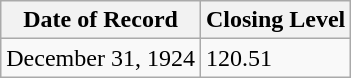<table class="wikitable">
<tr>
<th>Date of Record</th>
<th>Closing Level</th>
</tr>
<tr>
<td>December 31, 1924</td>
<td>120.51</td>
</tr>
</table>
